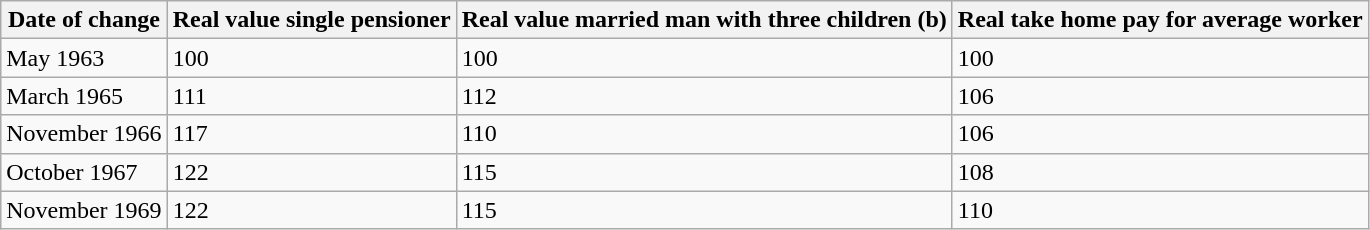<table class="wikitable sortable">
<tr>
<th>Date of change</th>
<th>Real value single pensioner</th>
<th>Real value married man with three children (b)</th>
<th>Real take home pay for average worker</th>
</tr>
<tr>
<td>May 1963</td>
<td>100</td>
<td>100</td>
<td>100</td>
</tr>
<tr>
<td>March 1965</td>
<td>111</td>
<td>112</td>
<td>106</td>
</tr>
<tr>
<td>November 1966</td>
<td>117</td>
<td>110</td>
<td>106</td>
</tr>
<tr>
<td>October 1967</td>
<td>122</td>
<td>115</td>
<td>108</td>
</tr>
<tr>
<td>November 1969</td>
<td>122</td>
<td>115</td>
<td>110</td>
</tr>
</table>
